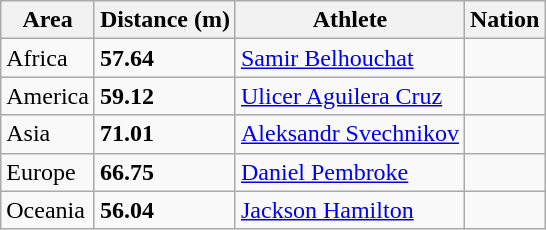<table class="wikitable">
<tr>
<th>Area</th>
<th>Distance (m)</th>
<th>Athlete</th>
<th>Nation</th>
</tr>
<tr>
<td>Africa</td>
<td><strong>57.64</strong></td>
<td><a href='#'>Samir Belhouchat</a></td>
<td></td>
</tr>
<tr>
<td>America</td>
<td><strong>59.12</strong></td>
<td><a href='#'>Ulicer Aguilera Cruz</a></td>
<td></td>
</tr>
<tr>
<td>Asia</td>
<td><strong>71.01</strong> </td>
<td><a href='#'>Aleksandr Svechnikov</a></td>
<td></td>
</tr>
<tr>
<td>Europe</td>
<td><strong>66.75</strong></td>
<td><a href='#'>Daniel Pembroke</a></td>
<td></td>
</tr>
<tr>
<td>Oceania</td>
<td><strong>56.04</strong></td>
<td><a href='#'>Jackson Hamilton</a></td>
<td></td>
</tr>
</table>
